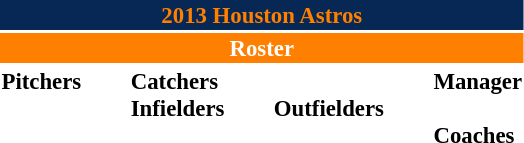<table class="toccolours" style="font-size: 95%;">
<tr>
<th colspan="10" style="background:#072854; color:#FF7F00; text-align:center;">2013 Houston Astros</th>
</tr>
<tr>
<td colspan="10" style="background:#FF7F00; color:white; text-align:center;"><strong>Roster</strong></td>
</tr>
<tr>
<td valign="top"><strong>Pitchers</strong><br>























</td>
<td style="width:25px;"></td>
<td valign="top"><strong>Catchers</strong><br>




<strong>Infielders</strong>









</td>
<td style="width:25px;"></td>
<td valign="top"><br><strong>Outfielders</strong>









</td>
<td style="width:25px;"></td>
<td valign="top"><strong>Manager</strong><br><br><strong>Coaches</strong>
 
 
 
 
 
 
 
 
 </td>
</tr>
</table>
